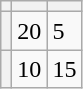<table class="wikitable">
<tr>
<th></th>
<th></th>
<th></th>
</tr>
<tr>
<th></th>
<td>20</td>
<td>5</td>
</tr>
<tr>
<th></th>
<td>10</td>
<td>15</td>
</tr>
</table>
